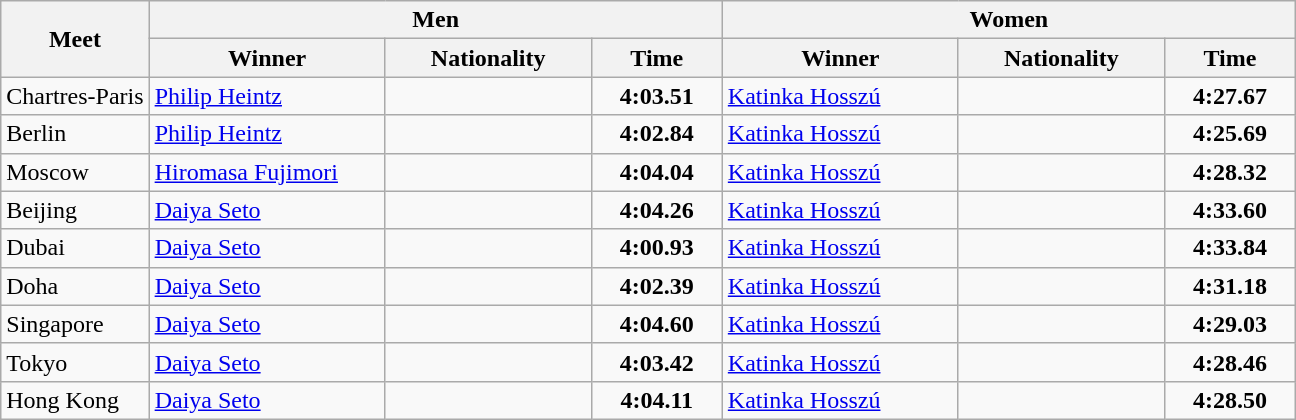<table class="wikitable">
<tr>
<th rowspan="2">Meet</th>
<th colspan="3">Men</th>
<th colspan="3">Women</th>
</tr>
<tr>
<th width=150>Winner</th>
<th width=130>Nationality</th>
<th width=80>Time</th>
<th width=150>Winner</th>
<th width=130>Nationality</th>
<th width=80>Time</th>
</tr>
<tr>
<td>Chartres-Paris</td>
<td><a href='#'>Philip Heintz</a></td>
<td></td>
<td align=center><strong>4:03.51</strong></td>
<td><a href='#'>Katinka Hosszú</a></td>
<td></td>
<td align=center><strong>4:27.67</strong></td>
</tr>
<tr>
<td>Berlin</td>
<td><a href='#'>Philip Heintz</a></td>
<td></td>
<td align=center><strong>4:02.84</strong></td>
<td><a href='#'>Katinka Hosszú</a></td>
<td></td>
<td align=center><strong>4:25.69</strong></td>
</tr>
<tr>
<td>Moscow</td>
<td><a href='#'>Hiromasa Fujimori</a></td>
<td></td>
<td align=center><strong>4:04.04</strong></td>
<td><a href='#'>Katinka Hosszú</a></td>
<td></td>
<td align=center><strong>4:28.32</strong></td>
</tr>
<tr>
<td>Beijing</td>
<td><a href='#'>Daiya Seto</a></td>
<td></td>
<td align=center><strong>4:04.26</strong></td>
<td><a href='#'>Katinka Hosszú</a></td>
<td></td>
<td align=center><strong>4:33.60</strong></td>
</tr>
<tr>
<td>Dubai</td>
<td><a href='#'>Daiya Seto</a></td>
<td></td>
<td align=center><strong>4:00.93</strong></td>
<td><a href='#'>Katinka Hosszú</a></td>
<td></td>
<td align=center><strong>4:33.84</strong></td>
</tr>
<tr>
<td>Doha</td>
<td><a href='#'>Daiya Seto</a></td>
<td></td>
<td align=center><strong>4:02.39</strong></td>
<td><a href='#'>Katinka Hosszú</a></td>
<td></td>
<td align=center><strong>4:31.18</strong></td>
</tr>
<tr>
<td>Singapore</td>
<td><a href='#'>Daiya Seto</a></td>
<td></td>
<td align=center><strong>4:04.60</strong></td>
<td><a href='#'>Katinka Hosszú</a></td>
<td></td>
<td align=center><strong>4:29.03</strong></td>
</tr>
<tr>
<td>Tokyo</td>
<td><a href='#'>Daiya Seto</a></td>
<td></td>
<td align=center><strong>4:03.42</strong></td>
<td><a href='#'>Katinka Hosszú</a></td>
<td></td>
<td align=center><strong>4:28.46</strong></td>
</tr>
<tr>
<td>Hong Kong</td>
<td><a href='#'>Daiya Seto</a></td>
<td></td>
<td align=center><strong>4:04.11</strong></td>
<td><a href='#'>Katinka Hosszú</a></td>
<td></td>
<td align=center><strong>4:28.50</strong></td>
</tr>
</table>
